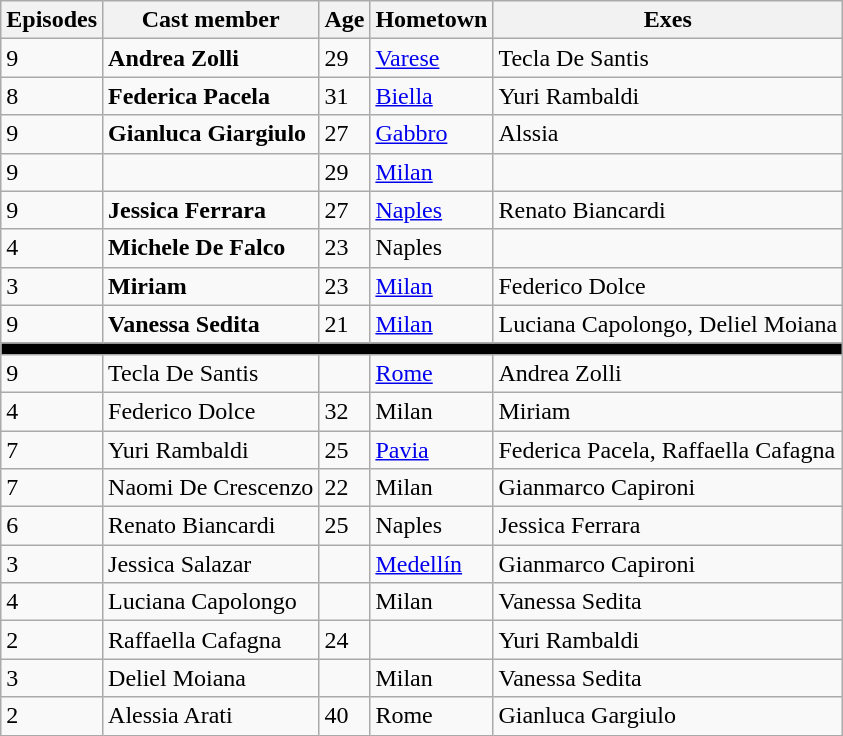<table class="wikitable sortable">
<tr>
<th>Episodes</th>
<th>Cast member</th>
<th>Age</th>
<th>Hometown</th>
<th>Exes</th>
</tr>
<tr>
<td>9</td>
<td><strong>Andrea Zolli</strong></td>
<td>29</td>
<td><a href='#'>Varese</a></td>
<td>Tecla De Santis</td>
</tr>
<tr>
<td>8</td>
<td><strong>Federica Pacela</strong></td>
<td>31</td>
<td><a href='#'>Biella</a></td>
<td>Yuri Rambaldi</td>
</tr>
<tr>
<td>9</td>
<td><strong>Gianluca Giargiulo</strong></td>
<td>27</td>
<td><a href='#'>Gabbro</a></td>
<td>Alssia</td>
</tr>
<tr>
<td>9</td>
<td><strong></strong></td>
<td>29</td>
<td><a href='#'>Milan</a></td>
<td></td>
</tr>
<tr>
<td>9</td>
<td><strong>Jessica Ferrara</strong></td>
<td>27</td>
<td><a href='#'>Naples</a></td>
<td>Renato Biancardi</td>
</tr>
<tr>
<td>4</td>
<td><strong>Michele De Falco</strong></td>
<td>23</td>
<td>Naples</td>
<td></td>
</tr>
<tr>
<td>3</td>
<td><strong>Miriam</strong></td>
<td>23</td>
<td><a href='#'>Milan</a></td>
<td>Federico Dolce</td>
</tr>
<tr>
<td>9</td>
<td><strong>Vanessa Sedita</strong></td>
<td>21</td>
<td><a href='#'>Milan</a></td>
<td>Luciana Capolongo, Deliel Moiana</td>
</tr>
<tr>
<th colspan="13" style="background:#000"></th>
</tr>
<tr>
<td>9</td>
<td>Tecla De Santis</td>
<td></td>
<td><a href='#'>Rome</a></td>
<td>Andrea Zolli</td>
</tr>
<tr>
<td>4</td>
<td>Federico Dolce</td>
<td>32</td>
<td>Milan</td>
<td>Miriam</td>
</tr>
<tr>
<td>7</td>
<td>Yuri Rambaldi</td>
<td>25</td>
<td><a href='#'>Pavia</a></td>
<td>Federica Pacela, Raffaella Cafagna</td>
</tr>
<tr>
<td>7</td>
<td>Naomi De Crescenzo</td>
<td>22</td>
<td>Milan</td>
<td>Gianmarco Capironi</td>
</tr>
<tr>
<td>6</td>
<td>Renato Biancardi</td>
<td>25</td>
<td>Naples</td>
<td>Jessica Ferrara</td>
</tr>
<tr>
<td>3</td>
<td>Jessica Salazar</td>
<td></td>
<td><a href='#'>Medellín</a></td>
<td>Gianmarco Capironi</td>
</tr>
<tr>
<td>4</td>
<td>Luciana Capolongo</td>
<td></td>
<td>Milan</td>
<td>Vanessa Sedita</td>
</tr>
<tr>
<td>2</td>
<td>Raffaella Cafagna</td>
<td>24</td>
<td></td>
<td>Yuri Rambaldi</td>
</tr>
<tr>
<td>3</td>
<td>Deliel Moiana</td>
<td></td>
<td>Milan</td>
<td>Vanessa Sedita</td>
</tr>
<tr>
<td>2</td>
<td>Alessia Arati</td>
<td>40</td>
<td>Rome</td>
<td>Gianluca Gargiulo</td>
</tr>
</table>
